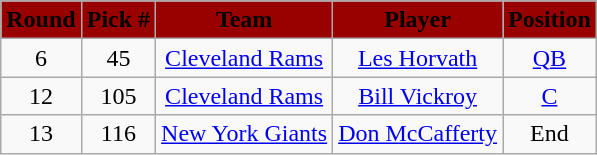<table class="wikitable" style="text-align:center">
<tr style="background:#900;">
<td><strong><span>Round</span></strong></td>
<td><strong><span>Pick #</span></strong></td>
<td><strong><span>Team</span></strong></td>
<td><strong><span>Player</span></strong></td>
<td><strong><span>Position</span></strong></td>
</tr>
<tr>
<td>6</td>
<td align=center>45</td>
<td><a href='#'>Cleveland Rams</a></td>
<td><a href='#'>Les Horvath</a></td>
<td><a href='#'>QB</a></td>
</tr>
<tr>
<td>12</td>
<td align=center>105</td>
<td><a href='#'>Cleveland Rams</a></td>
<td><a href='#'>Bill Vickroy</a></td>
<td><a href='#'>C</a></td>
</tr>
<tr>
<td>13</td>
<td align=center>116</td>
<td><a href='#'>New York Giants</a></td>
<td><a href='#'>Don McCafferty</a></td>
<td>End</td>
</tr>
</table>
